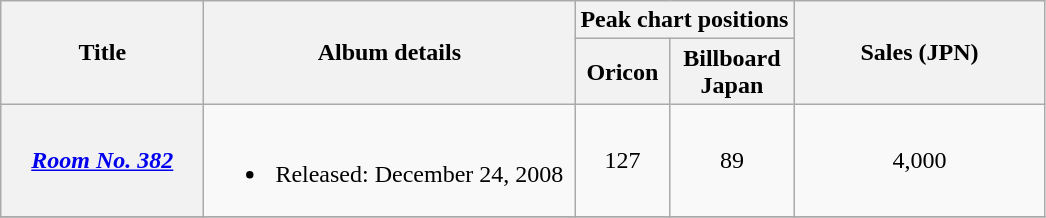<table class="wikitable plainrowheaders" style="text-align:center;">
<tr>
<th rowspan="2" style="width:8em;">Title</th>
<th rowspan="2" style="width:15em;">Album details</th>
<th colspan="2">Peak chart positions</th>
<th rowspan="2" style="width:10em;">Sales (JPN)</th>
</tr>
<tr>
<th>Oricon<br></th>
<th>Billboard <br>Japan</th>
</tr>
<tr>
<th scope="row"><em><a href='#'>Room No. 382</a></em></th>
<td><br><ul><li>Released: December 24, 2008</li></ul></td>
<td>127</td>
<td>89</td>
<td>4,000</td>
</tr>
<tr>
</tr>
</table>
